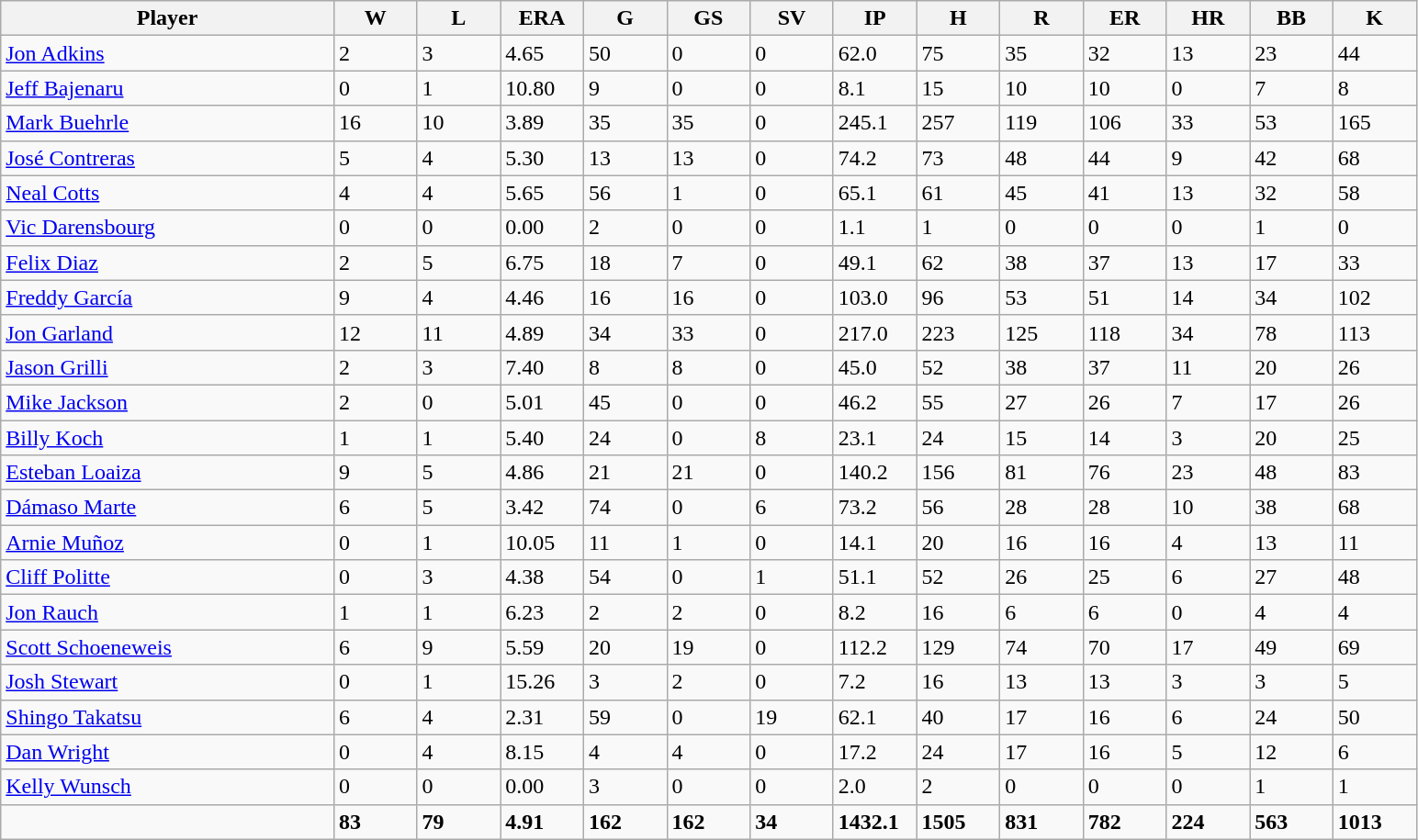<table class="wikitable sortable">
<tr>
<th bgcolor="#DDDDFF" width="20%">Player</th>
<th bgcolor="#DDDDFF" width="5%">W</th>
<th bgcolor="#DDDDFF" width="5%">L</th>
<th bgcolor="#DDDDFF" width="5%">ERA</th>
<th bgcolor="#DDDDFF" width="5%">G</th>
<th bgcolor="#DDDDFF" width="5%">GS</th>
<th bgcolor="#DDDDFF" width="5%">SV</th>
<th bgcolor="#DDDDFF" width="5%">IP</th>
<th bgcolor="#DDDDFF" width="5%">H</th>
<th bgcolor="#DDDDFF" width="5%">R</th>
<th bgcolor="#DDDDFF" width="5%">ER</th>
<th bgcolor="#DDDDFF" width="5%">HR</th>
<th bgcolor="#DDDDFF" width="5%">BB</th>
<th bgcolor="#DDDDFF" width="5%">K</th>
</tr>
<tr>
<td><a href='#'>Jon Adkins</a></td>
<td>2</td>
<td>3</td>
<td>4.65</td>
<td>50</td>
<td>0</td>
<td>0</td>
<td>62.0</td>
<td>75</td>
<td>35</td>
<td>32</td>
<td>13</td>
<td>23</td>
<td>44</td>
</tr>
<tr>
<td><a href='#'>Jeff Bajenaru</a></td>
<td>0</td>
<td>1</td>
<td>10.80</td>
<td>9</td>
<td>0</td>
<td>0</td>
<td>8.1</td>
<td>15</td>
<td>10</td>
<td>10</td>
<td>0</td>
<td>7</td>
<td>8</td>
</tr>
<tr>
<td><a href='#'>Mark Buehrle</a></td>
<td>16</td>
<td>10</td>
<td>3.89</td>
<td>35</td>
<td>35</td>
<td>0</td>
<td>245.1</td>
<td>257</td>
<td>119</td>
<td>106</td>
<td>33</td>
<td>53</td>
<td>165</td>
</tr>
<tr>
<td><a href='#'>José Contreras</a></td>
<td>5</td>
<td>4</td>
<td>5.30</td>
<td>13</td>
<td>13</td>
<td>0</td>
<td>74.2</td>
<td>73</td>
<td>48</td>
<td>44</td>
<td>9</td>
<td>42</td>
<td>68</td>
</tr>
<tr>
<td><a href='#'>Neal Cotts</a></td>
<td>4</td>
<td>4</td>
<td>5.65</td>
<td>56</td>
<td>1</td>
<td>0</td>
<td>65.1</td>
<td>61</td>
<td>45</td>
<td>41</td>
<td>13</td>
<td>32</td>
<td>58</td>
</tr>
<tr>
<td><a href='#'>Vic Darensbourg</a></td>
<td>0</td>
<td>0</td>
<td>0.00</td>
<td>2</td>
<td>0</td>
<td>0</td>
<td>1.1</td>
<td>1</td>
<td>0</td>
<td>0</td>
<td>0</td>
<td>1</td>
<td>0</td>
</tr>
<tr>
<td><a href='#'>Felix Diaz</a></td>
<td>2</td>
<td>5</td>
<td>6.75</td>
<td>18</td>
<td>7</td>
<td>0</td>
<td>49.1</td>
<td>62</td>
<td>38</td>
<td>37</td>
<td>13</td>
<td>17</td>
<td>33</td>
</tr>
<tr>
<td><a href='#'>Freddy García</a></td>
<td>9</td>
<td>4</td>
<td>4.46</td>
<td>16</td>
<td>16</td>
<td>0</td>
<td>103.0</td>
<td>96</td>
<td>53</td>
<td>51</td>
<td>14</td>
<td>34</td>
<td>102</td>
</tr>
<tr>
<td><a href='#'>Jon Garland</a></td>
<td>12</td>
<td>11</td>
<td>4.89</td>
<td>34</td>
<td>33</td>
<td>0</td>
<td>217.0</td>
<td>223</td>
<td>125</td>
<td>118</td>
<td>34</td>
<td>78</td>
<td>113</td>
</tr>
<tr>
<td><a href='#'>Jason Grilli</a></td>
<td>2</td>
<td>3</td>
<td>7.40</td>
<td>8</td>
<td>8</td>
<td>0</td>
<td>45.0</td>
<td>52</td>
<td>38</td>
<td>37</td>
<td>11</td>
<td>20</td>
<td>26</td>
</tr>
<tr>
<td><a href='#'>Mike Jackson</a></td>
<td>2</td>
<td>0</td>
<td>5.01</td>
<td>45</td>
<td>0</td>
<td>0</td>
<td>46.2</td>
<td>55</td>
<td>27</td>
<td>26</td>
<td>7</td>
<td>17</td>
<td>26</td>
</tr>
<tr>
<td><a href='#'>Billy Koch</a></td>
<td>1</td>
<td>1</td>
<td>5.40</td>
<td>24</td>
<td>0</td>
<td>8</td>
<td>23.1</td>
<td>24</td>
<td>15</td>
<td>14</td>
<td>3</td>
<td>20</td>
<td>25</td>
</tr>
<tr>
<td><a href='#'>Esteban Loaiza</a></td>
<td>9</td>
<td>5</td>
<td>4.86</td>
<td>21</td>
<td>21</td>
<td>0</td>
<td>140.2</td>
<td>156</td>
<td>81</td>
<td>76</td>
<td>23</td>
<td>48</td>
<td>83</td>
</tr>
<tr>
<td><a href='#'>Dámaso Marte</a></td>
<td>6</td>
<td>5</td>
<td>3.42</td>
<td>74</td>
<td>0</td>
<td>6</td>
<td>73.2</td>
<td>56</td>
<td>28</td>
<td>28</td>
<td>10</td>
<td>38</td>
<td>68</td>
</tr>
<tr>
<td><a href='#'>Arnie Muñoz</a></td>
<td>0</td>
<td>1</td>
<td>10.05</td>
<td>11</td>
<td>1</td>
<td>0</td>
<td>14.1</td>
<td>20</td>
<td>16</td>
<td>16</td>
<td>4</td>
<td>13</td>
<td>11</td>
</tr>
<tr>
<td><a href='#'>Cliff Politte</a></td>
<td>0</td>
<td>3</td>
<td>4.38</td>
<td>54</td>
<td>0</td>
<td>1</td>
<td>51.1</td>
<td>52</td>
<td>26</td>
<td>25</td>
<td>6</td>
<td>27</td>
<td>48</td>
</tr>
<tr>
<td><a href='#'>Jon Rauch</a></td>
<td>1</td>
<td>1</td>
<td>6.23</td>
<td>2</td>
<td>2</td>
<td>0</td>
<td>8.2</td>
<td>16</td>
<td>6</td>
<td>6</td>
<td>0</td>
<td>4</td>
<td>4</td>
</tr>
<tr>
<td><a href='#'>Scott Schoeneweis</a></td>
<td>6</td>
<td>9</td>
<td>5.59</td>
<td>20</td>
<td>19</td>
<td>0</td>
<td>112.2</td>
<td>129</td>
<td>74</td>
<td>70</td>
<td>17</td>
<td>49</td>
<td>69</td>
</tr>
<tr>
<td><a href='#'>Josh Stewart</a></td>
<td>0</td>
<td>1</td>
<td>15.26</td>
<td>3</td>
<td>2</td>
<td>0</td>
<td>7.2</td>
<td>16</td>
<td>13</td>
<td>13</td>
<td>3</td>
<td>3</td>
<td>5</td>
</tr>
<tr>
<td><a href='#'>Shingo Takatsu</a></td>
<td>6</td>
<td>4</td>
<td>2.31</td>
<td>59</td>
<td>0</td>
<td>19</td>
<td>62.1</td>
<td>40</td>
<td>17</td>
<td>16</td>
<td>6</td>
<td>24</td>
<td>50</td>
</tr>
<tr>
<td><a href='#'>Dan Wright</a></td>
<td>0</td>
<td>4</td>
<td>8.15</td>
<td>4</td>
<td>4</td>
<td>0</td>
<td>17.2</td>
<td>24</td>
<td>17</td>
<td>16</td>
<td>5</td>
<td>12</td>
<td>6</td>
</tr>
<tr>
<td><a href='#'>Kelly Wunsch</a></td>
<td>0</td>
<td>0</td>
<td>0.00</td>
<td>3</td>
<td>0</td>
<td>0</td>
<td>2.0</td>
<td>2</td>
<td>0</td>
<td>0</td>
<td>0</td>
<td>1</td>
<td>1</td>
</tr>
<tr class="sortbottom">
<td></td>
<td><strong>83</strong></td>
<td><strong>79</strong></td>
<td><strong>4.91</strong></td>
<td><strong>162</strong></td>
<td><strong>162</strong></td>
<td><strong>34</strong></td>
<td><strong>1432.1</strong></td>
<td><strong>1505</strong></td>
<td><strong>831</strong></td>
<td><strong>782</strong></td>
<td><strong>224</strong></td>
<td><strong>563</strong></td>
<td><strong>1013</strong></td>
</tr>
</table>
